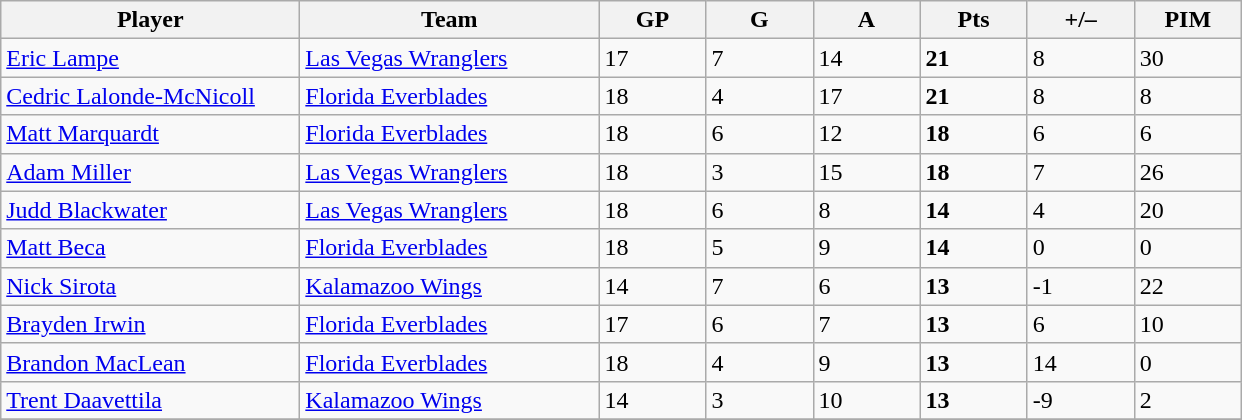<table class="wikitable sortable">
<tr>
<th style="width:12em">Player</th>
<th style="width:12em">Team</th>
<th style="width:4em">GP</th>
<th style="width:4em">G</th>
<th style="width:4em">A</th>
<th style="width:4em">Pts</th>
<th style="width:4em">+/–</th>
<th style="width:4em">PIM</th>
</tr>
<tr>
<td><a href='#'>Eric Lampe</a></td>
<td><a href='#'>Las Vegas Wranglers</a></td>
<td>17</td>
<td>7</td>
<td>14</td>
<td><strong>21</strong></td>
<td>8</td>
<td>30</td>
</tr>
<tr --->
<td><a href='#'>Cedric Lalonde-McNicoll</a></td>
<td><a href='#'>Florida Everblades</a></td>
<td>18</td>
<td>4</td>
<td>17</td>
<td><strong>21</strong></td>
<td>8</td>
<td>8</td>
</tr>
<tr --->
<td><a href='#'>Matt Marquardt</a></td>
<td><a href='#'>Florida Everblades</a></td>
<td>18</td>
<td>6</td>
<td>12</td>
<td><strong>18</strong></td>
<td>6</td>
<td>6</td>
</tr>
<tr --->
<td><a href='#'>Adam Miller</a></td>
<td><a href='#'>Las Vegas Wranglers</a></td>
<td>18</td>
<td>3</td>
<td>15</td>
<td><strong>18</strong></td>
<td>7</td>
<td>26</td>
</tr>
<tr --->
<td><a href='#'>Judd Blackwater</a></td>
<td><a href='#'>Las Vegas Wranglers</a></td>
<td>18</td>
<td>6</td>
<td>8</td>
<td><strong>14</strong></td>
<td>4</td>
<td>20</td>
</tr>
<tr --->
<td><a href='#'>Matt Beca</a></td>
<td><a href='#'>Florida Everblades</a></td>
<td>18</td>
<td>5</td>
<td>9</td>
<td><strong>14</strong></td>
<td>0</td>
<td>0</td>
</tr>
<tr --->
<td><a href='#'>Nick Sirota</a></td>
<td><a href='#'>Kalamazoo Wings</a></td>
<td>14</td>
<td>7</td>
<td>6</td>
<td><strong>13</strong></td>
<td>-1</td>
<td>22</td>
</tr>
<tr --->
<td><a href='#'>Brayden Irwin</a></td>
<td><a href='#'>Florida Everblades</a></td>
<td>17</td>
<td>6</td>
<td>7</td>
<td><strong>13</strong></td>
<td>6</td>
<td>10</td>
</tr>
<tr --->
<td><a href='#'>Brandon MacLean</a></td>
<td><a href='#'>Florida Everblades</a></td>
<td>18</td>
<td>4</td>
<td>9</td>
<td><strong>13</strong></td>
<td>14</td>
<td>0</td>
</tr>
<tr --->
<td><a href='#'>Trent Daavettila</a></td>
<td><a href='#'>Kalamazoo Wings</a></td>
<td>14</td>
<td>3</td>
<td>10</td>
<td><strong>13</strong></td>
<td>-9</td>
<td>2</td>
</tr>
<tr --->
</tr>
</table>
